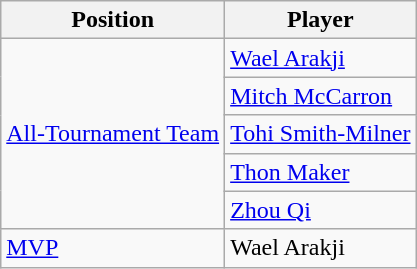<table class="wikitable">
<tr>
<th>Position</th>
<th>Player</th>
</tr>
<tr>
<td rowspan=5><a href='#'>All-Tournament Team</a></td>
<td> <a href='#'>Wael Arakji</a></td>
</tr>
<tr>
<td> <a href='#'>Mitch McCarron</a></td>
</tr>
<tr>
<td> <a href='#'>Tohi Smith-Milner</a></td>
</tr>
<tr>
<td> <a href='#'>Thon Maker</a></td>
</tr>
<tr>
<td> <a href='#'>Zhou Qi</a></td>
</tr>
<tr>
<td><a href='#'>MVP</a></td>
<td> Wael Arakji</td>
</tr>
</table>
